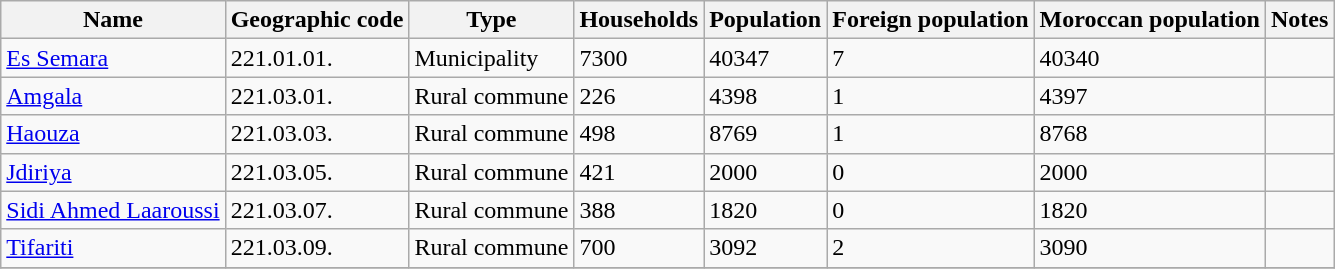<table class="wikitable sortable">
<tr>
<th>Name</th>
<th>Geographic code</th>
<th>Type</th>
<th>Households</th>
<th>Population</th>
<th>Foreign population</th>
<th>Moroccan population</th>
<th>Notes</th>
</tr>
<tr>
<td><a href='#'>Es Semara</a></td>
<td>221.01.01.</td>
<td>Municipality</td>
<td>7300</td>
<td>40347</td>
<td>7</td>
<td>40340</td>
<td></td>
</tr>
<tr>
<td><a href='#'>Amgala</a></td>
<td>221.03.01.</td>
<td>Rural commune</td>
<td>226</td>
<td>4398</td>
<td>1</td>
<td>4397</td>
<td></td>
</tr>
<tr>
<td><a href='#'>Haouza</a></td>
<td>221.03.03.</td>
<td>Rural commune</td>
<td>498</td>
<td>8769</td>
<td>1</td>
<td>8768</td>
<td></td>
</tr>
<tr>
<td><a href='#'>Jdiriya</a></td>
<td>221.03.05.</td>
<td>Rural commune</td>
<td>421</td>
<td>2000</td>
<td>0</td>
<td>2000</td>
<td></td>
</tr>
<tr>
<td><a href='#'>Sidi Ahmed Laaroussi</a></td>
<td>221.03.07.</td>
<td>Rural commune</td>
<td>388</td>
<td>1820</td>
<td>0</td>
<td>1820</td>
<td></td>
</tr>
<tr>
<td><a href='#'>Tifariti</a></td>
<td>221.03.09.</td>
<td>Rural commune</td>
<td>700</td>
<td>3092</td>
<td>2</td>
<td>3090</td>
<td></td>
</tr>
<tr>
</tr>
</table>
